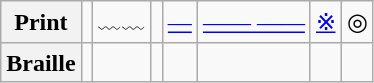<table class=wikitable>
<tr align=center>
<th>Print</th>
<td></td>
<td>﹏﹏</td>
<td></td>
<td><a href='#'>—</a></td>
<td><a href='#'>—— ——</a></td>
<td><a href='#'>※</a></td>
<td>◎</td>
</tr>
<tr align=center>
<th>Braille</th>
<td></td>
<td></td>
<td></td>
<td></td>
<td> </td>
<td></td>
<td></td>
</tr>
</table>
